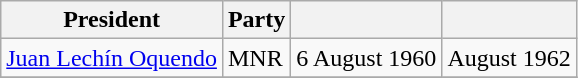<table class="wikitable">
<tr>
<th>President</th>
<th>Party</th>
<th></th>
<th></th>
</tr>
<tr>
<td><a href='#'>Juan Lechín Oquendo</a></td>
<td>MNR</td>
<td>6 August 1960</td>
<td>August 1962</td>
</tr>
<tr>
</tr>
</table>
